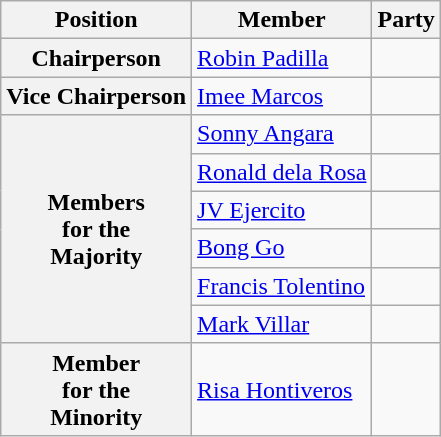<table class="wikitable">
<tr>
<th>Position</th>
<th>Member</th>
<th colspan="2">Party</th>
</tr>
<tr>
<th><strong>Chairperson</strong></th>
<td><a href='#'>Robin Padilla</a></td>
<td></td>
</tr>
<tr>
<th><strong>Vice Chairperson</strong></th>
<td><a href='#'>Imee Marcos</a></td>
<td></td>
</tr>
<tr>
<th rowspan="6"><strong>Members</strong><br><strong>for the</strong><br><strong>Majority</strong></th>
<td><a href='#'>Sonny Angara</a></td>
<td></td>
</tr>
<tr>
<td><a href='#'>Ronald dela Rosa</a></td>
<td></td>
</tr>
<tr>
<td><a href='#'>JV Ejercito</a></td>
<td></td>
</tr>
<tr>
<td><a href='#'>Bong Go</a></td>
<td></td>
</tr>
<tr>
<td><a href='#'>Francis Tolentino</a></td>
<td></td>
</tr>
<tr>
<td><a href='#'>Mark Villar</a></td>
<td></td>
</tr>
<tr>
<th><strong>Member</strong><br><strong>for the</strong><br><strong>Minority</strong></th>
<td><a href='#'>Risa Hontiveros</a></td>
<td></td>
</tr>
</table>
